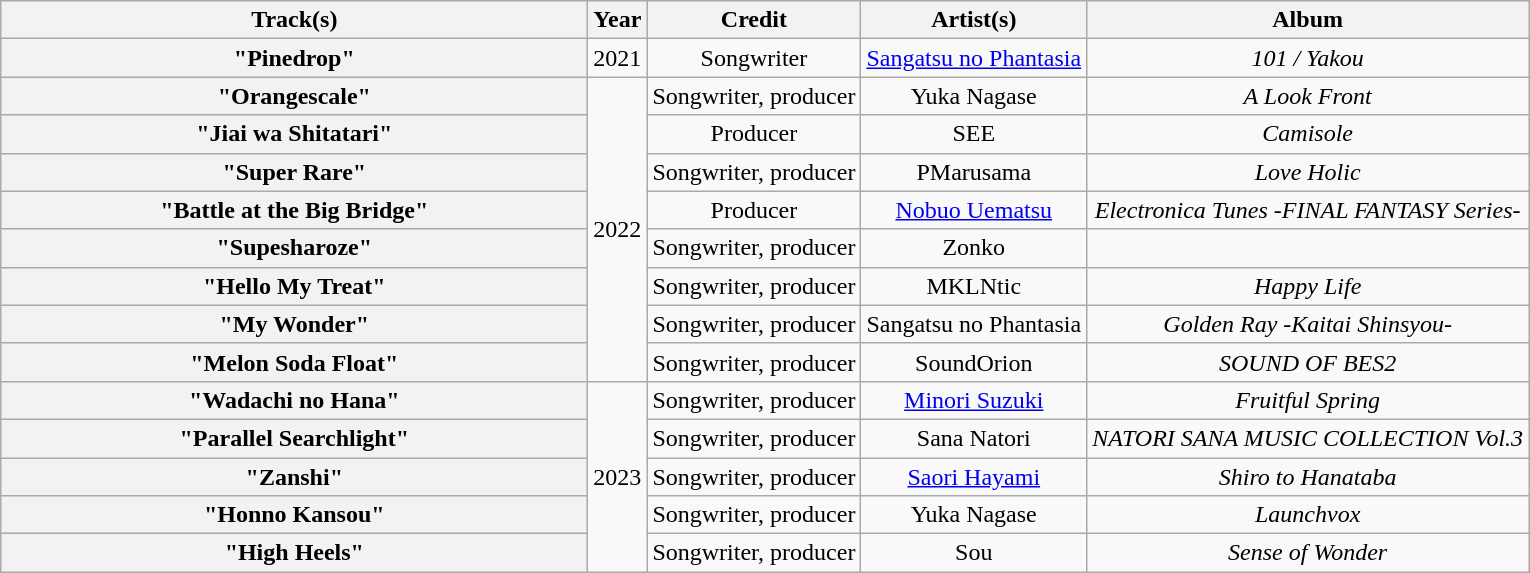<table class="wikitable plainrowheaders" style="text-align:center;">
<tr>
<th scope="col" style="width:24em;">Track(s)</th>
<th scope="col" style="width:1em;">Year</th>
<th scope="col">Credit</th>
<th scope="col">Artist(s)</th>
<th scope="col">Album</th>
</tr>
<tr>
<th scope="row">"Pinedrop"</th>
<td>2021</td>
<td>Songwriter</td>
<td><a href='#'>Sangatsu no Phantasia</a></td>
<td><em>101 / Yakou</em></td>
</tr>
<tr>
<th scope="row">"Orangescale"</th>
<td rowspan="8">2022</td>
<td>Songwriter, producer</td>
<td>Yuka Nagase</td>
<td><em>A Look Front</em></td>
</tr>
<tr>
<th scope="row">"Jiai wa Shitatari"</th>
<td>Producer</td>
<td>SEE</td>
<td><em>Camisole</em></td>
</tr>
<tr>
<th scope="row">"Super Rare"</th>
<td>Songwriter, producer</td>
<td>PMarusama</td>
<td><em>Love Holic</em></td>
</tr>
<tr>
<th scope="row">"Battle at the Big Bridge"</th>
<td>Producer</td>
<td><a href='#'>Nobuo Uematsu</a></td>
<td><em>Electronica Tunes -FINAL FANTASY Series-</em></td>
</tr>
<tr>
<th scope="row">"Supesharoze"</th>
<td>Songwriter, producer</td>
<td>Zonko</td>
<td></td>
</tr>
<tr>
<th scope="row">"Hello My Treat"</th>
<td>Songwriter, producer</td>
<td>MKLNtic</td>
<td><em>Happy Life</em></td>
</tr>
<tr>
<th scope="row">"My Wonder"</th>
<td>Songwriter, producer</td>
<td>Sangatsu no Phantasia</td>
<td><em>Golden Ray -Kaitai Shinsyou-</em></td>
</tr>
<tr>
<th scope="row">"Melon Soda Float"</th>
<td>Songwriter, producer</td>
<td>SoundOrion</td>
<td><em>SOUND OF BES2</em></td>
</tr>
<tr>
<th scope="row">"Wadachi no Hana"</th>
<td rowspan="6">2023</td>
<td>Songwriter, producer</td>
<td><a href='#'>Minori Suzuki</a></td>
<td><em>Fruitful Spring</em></td>
</tr>
<tr>
<th scope="row">"Parallel Searchlight"</th>
<td>Songwriter, producer</td>
<td>Sana Natori</td>
<td><em>NATORI SANA MUSIC COLLECTION Vol.3</em></td>
</tr>
<tr>
<th scope="row">"Zanshi"</th>
<td>Songwriter, producer</td>
<td><a href='#'>Saori Hayami</a></td>
<td><em>Shiro to Hanataba</em></td>
</tr>
<tr>
<th scope="row">"Honno Kansou"</th>
<td>Songwriter, producer</td>
<td>Yuka Nagase</td>
<td><em>Launchvox</em></td>
</tr>
<tr>
<th scope="row">"High Heels"</th>
<td>Songwriter, producer</td>
<td>Sou</td>
<td><em>Sense of Wonder</em></td>
</tr>
</table>
